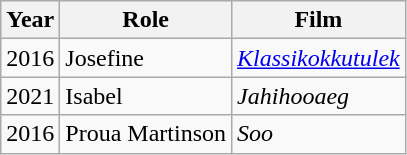<table class="wikitable">
<tr>
<th>Year</th>
<th>Role</th>
<th>Film</th>
</tr>
<tr>
<td>2016</td>
<td>Josefine</td>
<td><em><a href='#'>Klassikokkutulek</a></em></td>
</tr>
<tr>
<td>2021</td>
<td>Isabel</td>
<td><em>Jahihooaeg</em></td>
</tr>
<tr>
<td>2016</td>
<td>Proua Martinson</td>
<td><em>Soo</em></td>
</tr>
</table>
